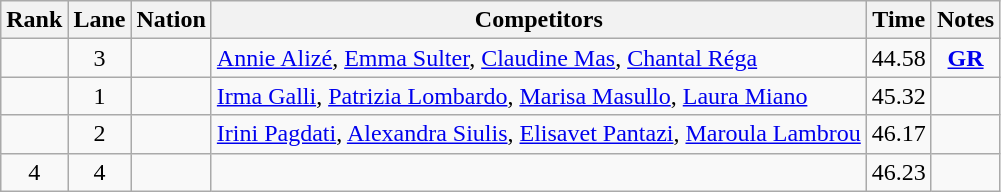<table class="wikitable sortable" style="text-align:center">
<tr>
<th>Rank</th>
<th>Lane</th>
<th>Nation</th>
<th>Competitors</th>
<th>Time</th>
<th>Notes</th>
</tr>
<tr>
<td></td>
<td>3</td>
<td align=left></td>
<td align=left><a href='#'>Annie Alizé</a>, <a href='#'>Emma Sulter</a>, <a href='#'>Claudine Mas</a>, <a href='#'>Chantal Réga</a></td>
<td>44.58</td>
<td><strong><a href='#'>GR</a></strong></td>
</tr>
<tr>
<td></td>
<td>1</td>
<td align=left></td>
<td align=left><a href='#'>Irma Galli</a>, <a href='#'>Patrizia Lombardo</a>, <a href='#'>Marisa Masullo</a>, <a href='#'>Laura Miano</a></td>
<td>45.32</td>
<td></td>
</tr>
<tr>
<td></td>
<td>2</td>
<td align=left></td>
<td align=left><a href='#'>Irini Pagdati</a>, <a href='#'>Alexandra Siulis</a>, <a href='#'>Elisavet Pantazi</a>, <a href='#'>Maroula Lambrou</a></td>
<td>46.17</td>
<td></td>
</tr>
<tr>
<td>4</td>
<td>4</td>
<td align=left></td>
<td align=left></td>
<td>46.23</td>
<td></td>
</tr>
</table>
